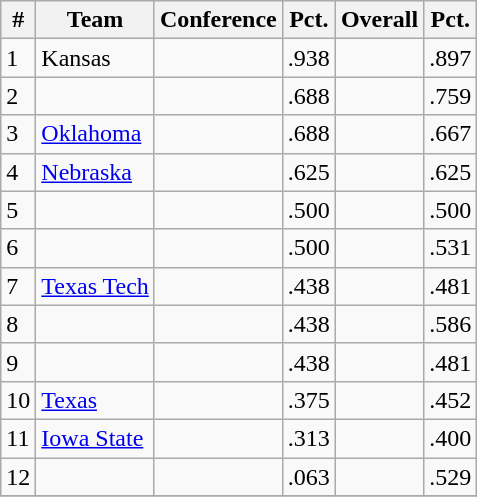<table class="wikitable">
<tr>
<th>#</th>
<th>Team</th>
<th>Conference</th>
<th>Pct.</th>
<th>Overall</th>
<th>Pct.</th>
</tr>
<tr>
<td>1</td>
<td>Kansas</td>
<td></td>
<td>.938</td>
<td></td>
<td>.897</td>
</tr>
<tr>
<td>2</td>
<td></td>
<td></td>
<td>.688</td>
<td></td>
<td>.759</td>
</tr>
<tr>
<td>3</td>
<td><a href='#'>Oklahoma</a></td>
<td></td>
<td>.688</td>
<td></td>
<td>.667</td>
</tr>
<tr>
<td>4</td>
<td><a href='#'>Nebraska</a></td>
<td></td>
<td>.625</td>
<td></td>
<td>.625</td>
</tr>
<tr>
<td>5</td>
<td></td>
<td></td>
<td>.500</td>
<td></td>
<td>.500</td>
</tr>
<tr>
<td>6</td>
<td></td>
<td></td>
<td>.500</td>
<td></td>
<td>.531</td>
</tr>
<tr>
<td>7</td>
<td><a href='#'>Texas Tech</a></td>
<td></td>
<td>.438</td>
<td></td>
<td>.481</td>
</tr>
<tr>
<td>8</td>
<td></td>
<td></td>
<td>.438</td>
<td></td>
<td>.586</td>
</tr>
<tr>
<td>9</td>
<td></td>
<td></td>
<td>.438</td>
<td></td>
<td>.481</td>
</tr>
<tr>
<td>10</td>
<td><a href='#'>Texas</a></td>
<td></td>
<td>.375</td>
<td></td>
<td>.452</td>
</tr>
<tr>
<td>11</td>
<td><a href='#'>Iowa State</a></td>
<td></td>
<td>.313</td>
<td></td>
<td>.400</td>
</tr>
<tr>
<td>12</td>
<td></td>
<td></td>
<td>.063</td>
<td></td>
<td>.529</td>
</tr>
<tr colspan="7" |>
</tr>
</table>
